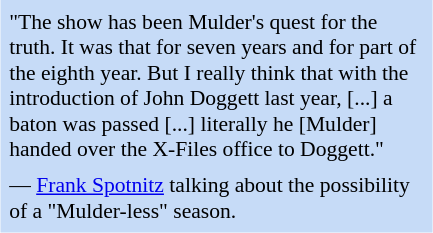<table class="toccolours" style="float: left; margin-right: 1em; margin-left: 2em; font-size: 90%; background:#c6dbf7; color:black; width:20em; max-width: 40%;" cellspacing="5">
<tr>
<td style="text-align: left;">"The show has been Mulder's quest for the truth. It was that for seven years and for part of the eighth year. But I really think that with the introduction of John Doggett last year, [...] a baton was passed [...] literally he [Mulder] handed over the X-Files office to Doggett."</td>
</tr>
<tr>
<td style="text-align: left;">— <a href='#'>Frank Spotnitz</a> talking about the possibility of a "Mulder-less" season.</td>
</tr>
</table>
